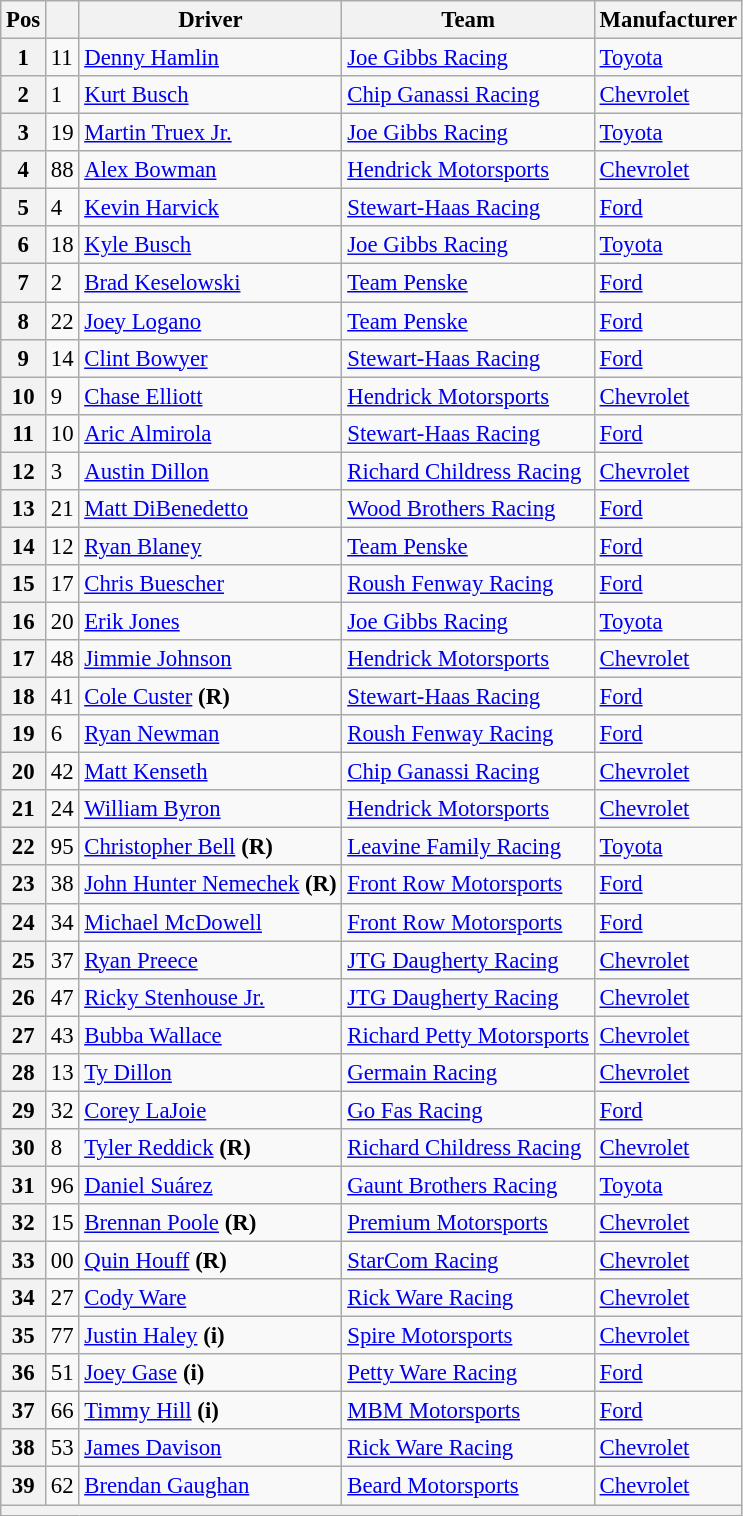<table class="wikitable" style="font-size:95%">
<tr>
<th>Pos</th>
<th></th>
<th>Driver</th>
<th>Team</th>
<th>Manufacturer</th>
</tr>
<tr>
<th>1</th>
<td>11</td>
<td><a href='#'>Denny Hamlin</a></td>
<td><a href='#'>Joe Gibbs Racing</a></td>
<td><a href='#'>Toyota</a></td>
</tr>
<tr>
<th>2</th>
<td>1</td>
<td><a href='#'>Kurt Busch</a></td>
<td><a href='#'>Chip Ganassi Racing</a></td>
<td><a href='#'>Chevrolet</a></td>
</tr>
<tr>
<th>3</th>
<td>19</td>
<td><a href='#'>Martin Truex Jr.</a></td>
<td><a href='#'>Joe Gibbs Racing</a></td>
<td><a href='#'>Toyota</a></td>
</tr>
<tr>
<th>4</th>
<td>88</td>
<td><a href='#'>Alex Bowman</a></td>
<td><a href='#'>Hendrick Motorsports</a></td>
<td><a href='#'>Chevrolet</a></td>
</tr>
<tr>
<th>5</th>
<td>4</td>
<td><a href='#'>Kevin Harvick</a></td>
<td><a href='#'>Stewart-Haas Racing</a></td>
<td><a href='#'>Ford</a></td>
</tr>
<tr>
<th>6</th>
<td>18</td>
<td><a href='#'>Kyle Busch</a></td>
<td><a href='#'>Joe Gibbs Racing</a></td>
<td><a href='#'>Toyota</a></td>
</tr>
<tr>
<th>7</th>
<td>2</td>
<td><a href='#'>Brad Keselowski</a></td>
<td><a href='#'>Team Penske</a></td>
<td><a href='#'>Ford</a></td>
</tr>
<tr>
<th>8</th>
<td>22</td>
<td><a href='#'>Joey Logano</a></td>
<td><a href='#'>Team Penske</a></td>
<td><a href='#'>Ford</a></td>
</tr>
<tr>
<th>9</th>
<td>14</td>
<td><a href='#'>Clint Bowyer</a></td>
<td><a href='#'>Stewart-Haas Racing</a></td>
<td><a href='#'>Ford</a></td>
</tr>
<tr>
<th>10</th>
<td>9</td>
<td><a href='#'>Chase Elliott</a></td>
<td><a href='#'>Hendrick Motorsports</a></td>
<td><a href='#'>Chevrolet</a></td>
</tr>
<tr>
<th>11</th>
<td>10</td>
<td><a href='#'>Aric Almirola</a></td>
<td><a href='#'>Stewart-Haas Racing</a></td>
<td><a href='#'>Ford</a></td>
</tr>
<tr>
<th>12</th>
<td>3</td>
<td><a href='#'>Austin Dillon</a></td>
<td><a href='#'>Richard Childress Racing</a></td>
<td><a href='#'>Chevrolet</a></td>
</tr>
<tr>
<th>13</th>
<td>21</td>
<td><a href='#'>Matt DiBenedetto</a></td>
<td><a href='#'>Wood Brothers Racing</a></td>
<td><a href='#'>Ford</a></td>
</tr>
<tr>
<th>14</th>
<td>12</td>
<td><a href='#'>Ryan Blaney</a></td>
<td><a href='#'>Team Penske</a></td>
<td><a href='#'>Ford</a></td>
</tr>
<tr>
<th>15</th>
<td>17</td>
<td><a href='#'>Chris Buescher</a></td>
<td><a href='#'>Roush Fenway Racing</a></td>
<td><a href='#'>Ford</a></td>
</tr>
<tr>
<th>16</th>
<td>20</td>
<td><a href='#'>Erik Jones</a></td>
<td><a href='#'>Joe Gibbs Racing</a></td>
<td><a href='#'>Toyota</a></td>
</tr>
<tr>
<th>17</th>
<td>48</td>
<td><a href='#'>Jimmie Johnson</a></td>
<td><a href='#'>Hendrick Motorsports</a></td>
<td><a href='#'>Chevrolet</a></td>
</tr>
<tr>
<th>18</th>
<td>41</td>
<td><a href='#'>Cole Custer</a> <strong>(R)</strong></td>
<td><a href='#'>Stewart-Haas Racing</a></td>
<td><a href='#'>Ford</a></td>
</tr>
<tr>
<th>19</th>
<td>6</td>
<td><a href='#'>Ryan Newman</a></td>
<td><a href='#'>Roush Fenway Racing</a></td>
<td><a href='#'>Ford</a></td>
</tr>
<tr>
<th>20</th>
<td>42</td>
<td><a href='#'>Matt Kenseth</a></td>
<td><a href='#'>Chip Ganassi Racing</a></td>
<td><a href='#'>Chevrolet</a></td>
</tr>
<tr>
<th>21</th>
<td>24</td>
<td><a href='#'>William Byron</a></td>
<td><a href='#'>Hendrick Motorsports</a></td>
<td><a href='#'>Chevrolet</a></td>
</tr>
<tr>
<th>22</th>
<td>95</td>
<td><a href='#'>Christopher Bell</a> <strong>(R)</strong></td>
<td><a href='#'>Leavine Family Racing</a></td>
<td><a href='#'>Toyota</a></td>
</tr>
<tr>
<th>23</th>
<td>38</td>
<td><a href='#'>John Hunter Nemechek</a> <strong>(R)</strong></td>
<td><a href='#'>Front Row Motorsports</a></td>
<td><a href='#'>Ford</a></td>
</tr>
<tr>
<th>24</th>
<td>34</td>
<td><a href='#'>Michael McDowell</a></td>
<td><a href='#'>Front Row Motorsports</a></td>
<td><a href='#'>Ford</a></td>
</tr>
<tr>
<th>25</th>
<td>37</td>
<td><a href='#'>Ryan Preece</a></td>
<td><a href='#'>JTG Daugherty Racing</a></td>
<td><a href='#'>Chevrolet</a></td>
</tr>
<tr>
<th>26</th>
<td>47</td>
<td><a href='#'>Ricky Stenhouse Jr.</a></td>
<td><a href='#'>JTG Daugherty Racing</a></td>
<td><a href='#'>Chevrolet</a></td>
</tr>
<tr>
<th>27</th>
<td>43</td>
<td><a href='#'>Bubba Wallace</a></td>
<td><a href='#'>Richard Petty Motorsports</a></td>
<td><a href='#'>Chevrolet</a></td>
</tr>
<tr>
<th>28</th>
<td>13</td>
<td><a href='#'>Ty Dillon</a></td>
<td><a href='#'>Germain Racing</a></td>
<td><a href='#'>Chevrolet</a></td>
</tr>
<tr>
<th>29</th>
<td>32</td>
<td><a href='#'>Corey LaJoie</a></td>
<td><a href='#'>Go Fas Racing</a></td>
<td><a href='#'>Ford</a></td>
</tr>
<tr>
<th>30</th>
<td>8</td>
<td><a href='#'>Tyler Reddick</a> <strong>(R)</strong></td>
<td><a href='#'>Richard Childress Racing</a></td>
<td><a href='#'>Chevrolet</a></td>
</tr>
<tr>
<th>31</th>
<td>96</td>
<td><a href='#'>Daniel Suárez</a></td>
<td><a href='#'>Gaunt Brothers Racing</a></td>
<td><a href='#'>Toyota</a></td>
</tr>
<tr>
<th>32</th>
<td>15</td>
<td><a href='#'>Brennan Poole</a> <strong>(R)</strong></td>
<td><a href='#'>Premium Motorsports</a></td>
<td><a href='#'>Chevrolet</a></td>
</tr>
<tr>
<th>33</th>
<td>00</td>
<td><a href='#'>Quin Houff</a> <strong>(R)</strong></td>
<td><a href='#'>StarCom Racing</a></td>
<td><a href='#'>Chevrolet</a></td>
</tr>
<tr>
<th>34</th>
<td>27</td>
<td><a href='#'>Cody Ware</a></td>
<td><a href='#'>Rick Ware Racing</a></td>
<td><a href='#'>Chevrolet</a></td>
</tr>
<tr>
<th>35</th>
<td>77</td>
<td><a href='#'>Justin Haley</a> <strong>(i)</strong></td>
<td><a href='#'>Spire Motorsports</a></td>
<td><a href='#'>Chevrolet</a></td>
</tr>
<tr>
<th>36</th>
<td>51</td>
<td><a href='#'>Joey Gase</a> <strong>(i)</strong></td>
<td><a href='#'>Petty Ware Racing</a></td>
<td><a href='#'>Ford</a></td>
</tr>
<tr>
<th>37</th>
<td>66</td>
<td><a href='#'>Timmy Hill</a> <strong>(i)</strong></td>
<td><a href='#'>MBM Motorsports</a></td>
<td><a href='#'>Ford</a></td>
</tr>
<tr>
<th>38</th>
<td>53</td>
<td><a href='#'>James Davison</a></td>
<td><a href='#'>Rick Ware Racing</a></td>
<td><a href='#'>Chevrolet</a></td>
</tr>
<tr>
<th>39</th>
<td>62</td>
<td><a href='#'>Brendan Gaughan</a></td>
<td><a href='#'>Beard Motorsports</a></td>
<td><a href='#'>Chevrolet</a></td>
</tr>
<tr>
<th colspan="7"></th>
</tr>
</table>
